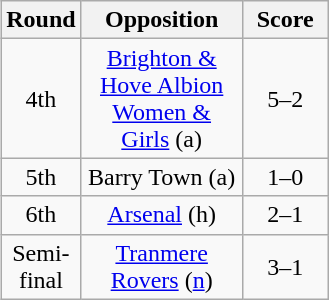<table class="wikitable" style="text-align:center;margin-left:1em;float:right">
<tr>
<th width="25">Round</th>
<th width="100">Opposition</th>
<th width="50">Score</th>
</tr>
<tr>
<td>4th</td>
<td><a href='#'>Brighton & Hove Albion Women & Girls</a> (a)</td>
<td>5–2</td>
</tr>
<tr>
<td>5th</td>
<td>Barry Town (a)</td>
<td>1–0</td>
</tr>
<tr>
<td>6th</td>
<td><a href='#'>Arsenal</a> (h)</td>
<td>2–1</td>
</tr>
<tr>
<td>Semi-final</td>
<td><a href='#'>Tranmere Rovers</a> (<a href='#'>n</a>)</td>
<td>3–1</td>
</tr>
</table>
